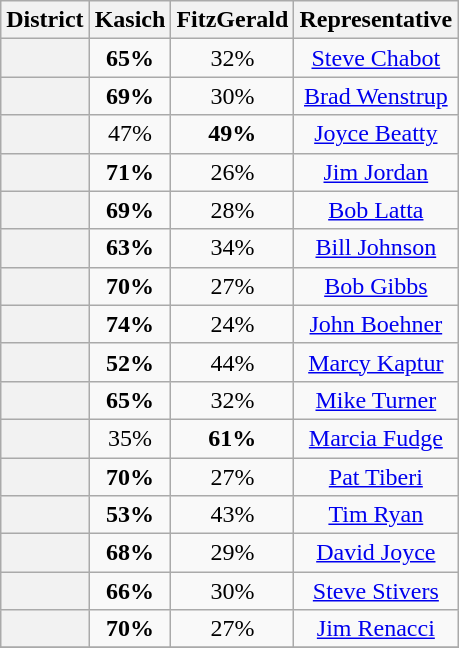<table class="wikitable sortable">
<tr>
<th>District</th>
<th>Kasich</th>
<th>FitzGerald</th>
<th>Representative</th>
</tr>
<tr align=center>
<th></th>
<td><strong>65%</strong></td>
<td>32%</td>
<td><a href='#'>Steve Chabot</a></td>
</tr>
<tr align=center>
<th></th>
<td><strong>69%</strong></td>
<td>30%</td>
<td><a href='#'>Brad Wenstrup</a></td>
</tr>
<tr align=center>
<th></th>
<td>47%</td>
<td><strong>49%</strong></td>
<td><a href='#'>Joyce Beatty</a></td>
</tr>
<tr align=center>
<th></th>
<td><strong>71%</strong></td>
<td>26%</td>
<td><a href='#'>Jim Jordan</a></td>
</tr>
<tr align=center>
<th></th>
<td><strong>69%</strong></td>
<td>28%</td>
<td><a href='#'>Bob Latta</a></td>
</tr>
<tr align=center>
<th></th>
<td><strong>63%</strong></td>
<td>34%</td>
<td><a href='#'>Bill Johnson</a></td>
</tr>
<tr align=center>
<th></th>
<td><strong>70%</strong></td>
<td>27%</td>
<td><a href='#'>Bob Gibbs</a></td>
</tr>
<tr align=center>
<th></th>
<td><strong>74%</strong></td>
<td>24%</td>
<td><a href='#'>John Boehner</a></td>
</tr>
<tr align=center>
<th></th>
<td><strong>52%</strong></td>
<td>44%</td>
<td><a href='#'>Marcy Kaptur</a></td>
</tr>
<tr align=center>
<th></th>
<td><strong>65%</strong></td>
<td>32%</td>
<td><a href='#'>Mike Turner</a></td>
</tr>
<tr align=center>
<th></th>
<td>35%</td>
<td><strong>61%</strong></td>
<td><a href='#'>Marcia Fudge</a></td>
</tr>
<tr align=center>
<th></th>
<td><strong>70%</strong></td>
<td>27%</td>
<td><a href='#'>Pat Tiberi</a></td>
</tr>
<tr align=center>
<th></th>
<td><strong>53%</strong></td>
<td>43%</td>
<td><a href='#'>Tim Ryan</a></td>
</tr>
<tr align=center>
<th></th>
<td><strong>68%</strong></td>
<td>29%</td>
<td><a href='#'>David Joyce</a></td>
</tr>
<tr align=center>
<th></th>
<td><strong>66%</strong></td>
<td>30%</td>
<td><a href='#'>Steve Stivers</a></td>
</tr>
<tr align=center>
<th></th>
<td><strong>70%</strong></td>
<td>27%</td>
<td><a href='#'>Jim Renacci</a></td>
</tr>
<tr align=center>
</tr>
</table>
